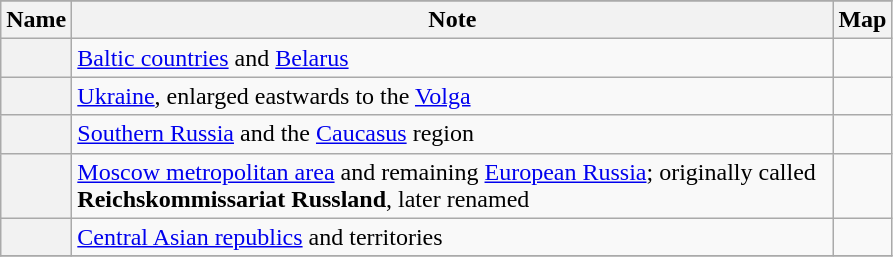<table class="wikitable">
<tr>
</tr>
<tr>
<th>Name</th>
<th style=width:500px>Note</th>
<th>Map</th>
</tr>
<tr>
<th scope="row"></th>
<td><a href='#'>Baltic countries</a> and <a href='#'>Belarus</a></td>
<td></td>
</tr>
<tr>
<th scope="row"></th>
<td><a href='#'>Ukraine</a>, enlarged eastwards to the <a href='#'>Volga</a></td>
<td></td>
</tr>
<tr>
<th scope="row"></th>
<td><a href='#'>Southern Russia</a> and the <a href='#'>Caucasus</a> region</td>
<td></td>
</tr>
<tr>
<th scope="row"></th>
<td><a href='#'>Moscow metropolitan area</a> and remaining <a href='#'>European Russia</a>; originally called <strong>Reichskommissariat Russland</strong>, later renamed</td>
<td></td>
</tr>
<tr>
<th scope="row"></th>
<td><a href='#'>Central Asian republics</a> and territories</td>
<td></td>
</tr>
<tr>
</tr>
</table>
